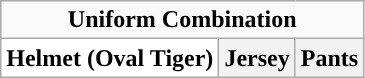<table class="wikitable">
<tr>
<td align="center" Colspan="3"><strong>Uniform Combination</strong></td>
</tr>
<tr align="center">
<th style="background:white; color:black">Helmet (Oval Tiger)</th>
<th>Jersey</th>
<th>Pants</th>
</tr>
</table>
